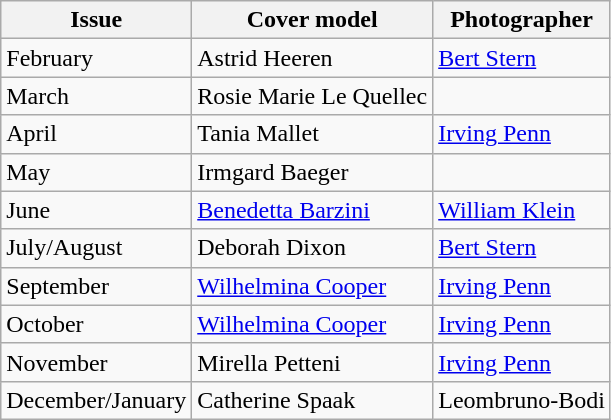<table class="sortable wikitable">
<tr>
<th>Issue</th>
<th>Cover model</th>
<th>Photographer</th>
</tr>
<tr>
<td>February</td>
<td>Astrid Heeren</td>
<td><a href='#'>Bert Stern</a></td>
</tr>
<tr>
<td>March</td>
<td>Rosie Marie Le Quellec</td>
<td></td>
</tr>
<tr>
<td>April</td>
<td>Tania Mallet</td>
<td><a href='#'>Irving Penn</a></td>
</tr>
<tr>
<td>May</td>
<td>Irmgard Baeger</td>
<td></td>
</tr>
<tr>
<td>June</td>
<td><a href='#'>Benedetta Barzini</a></td>
<td><a href='#'>William Klein</a></td>
</tr>
<tr>
<td>July/August</td>
<td>Deborah Dixon</td>
<td><a href='#'>Bert Stern</a></td>
</tr>
<tr>
<td>September</td>
<td><a href='#'>Wilhelmina Cooper</a></td>
<td><a href='#'>Irving Penn</a></td>
</tr>
<tr>
<td>October</td>
<td><a href='#'>Wilhelmina Cooper</a></td>
<td><a href='#'>Irving Penn</a></td>
</tr>
<tr>
<td>November</td>
<td>Mirella Petteni</td>
<td><a href='#'>Irving Penn</a></td>
</tr>
<tr>
<td>December/January</td>
<td>Catherine Spaak</td>
<td>Leombruno-Bodi</td>
</tr>
</table>
